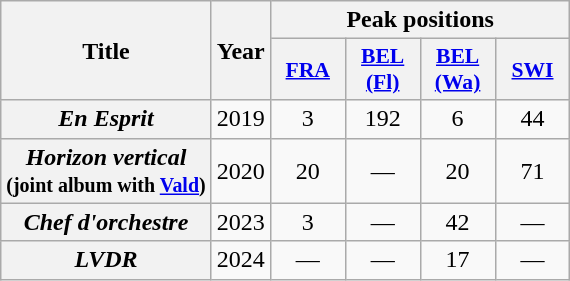<table class="wikitable plainrowheaders" style="text-align:center">
<tr>
<th scope="col" rowspan="2">Title</th>
<th scope="col" rowspan="2">Year</th>
<th scope="col" colspan="4">Peak positions</th>
</tr>
<tr>
<th scope="col" style="width:3em;font-size:90%;"><a href='#'>FRA</a><br></th>
<th scope="col" style="width:3em;font-size:90%;"><a href='#'>BEL <br>(Fl)</a><br></th>
<th scope="col" style="width:3em;font-size:90%;"><a href='#'>BEL <br>(Wa)</a><br></th>
<th scope="col" style="width:3em;font-size:90%;"><a href='#'>SWI</a><br></th>
</tr>
<tr>
<th scope="row"><em>En Esprit</em></th>
<td>2019</td>
<td>3</td>
<td>192</td>
<td>6</td>
<td>44</td>
</tr>
<tr>
<th scope="row"><em>Horizon vertical</em><br><small>(joint album with <a href='#'>Vald</a>)</small></th>
<td>2020</td>
<td>20</td>
<td>—</td>
<td>20</td>
<td>71</td>
</tr>
<tr>
<th scope="row"><em>Chef d'orchestre</em></th>
<td>2023</td>
<td>3</td>
<td>—</td>
<td>42</td>
<td>—</td>
</tr>
<tr>
<th scope="row"><em>LVDR</em></th>
<td>2024</td>
<td>—</td>
<td>—</td>
<td>17</td>
<td>—</td>
</tr>
</table>
